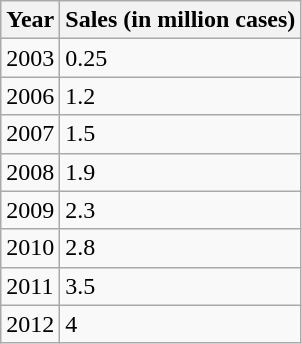<table class="wikitable">
<tr>
<th>Year</th>
<th>Sales (in million cases)</th>
</tr>
<tr>
<td>2003</td>
<td>0.25</td>
</tr>
<tr>
<td>2006</td>
<td>1.2</td>
</tr>
<tr>
<td>2007</td>
<td>1.5</td>
</tr>
<tr>
<td>2008</td>
<td>1.9</td>
</tr>
<tr>
<td>2009</td>
<td>2.3</td>
</tr>
<tr>
<td>2010</td>
<td>2.8</td>
</tr>
<tr>
<td>2011</td>
<td>3.5</td>
</tr>
<tr>
<td>2012</td>
<td>4</td>
</tr>
</table>
